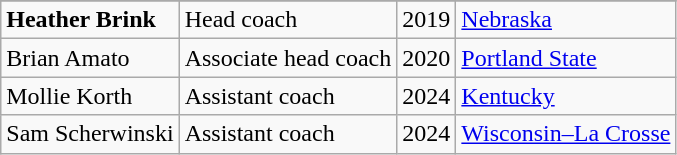<table class=wikitable>
<tr>
</tr>
<tr>
<td><strong>Heather Brink</strong></td>
<td>Head coach</td>
<td>2019</td>
<td><a href='#'>Nebraska</a></td>
</tr>
<tr>
<td>Brian Amato</td>
<td>Associate head coach</td>
<td>2020</td>
<td><a href='#'>Portland State</a></td>
</tr>
<tr>
<td>Mollie Korth</td>
<td>Assistant coach</td>
<td>2024</td>
<td><a href='#'>Kentucky</a></td>
</tr>
<tr>
<td>Sam Scherwinski</td>
<td>Assistant coach</td>
<td>2024</td>
<td><a href='#'>Wisconsin–La Crosse</a></td>
</tr>
</table>
